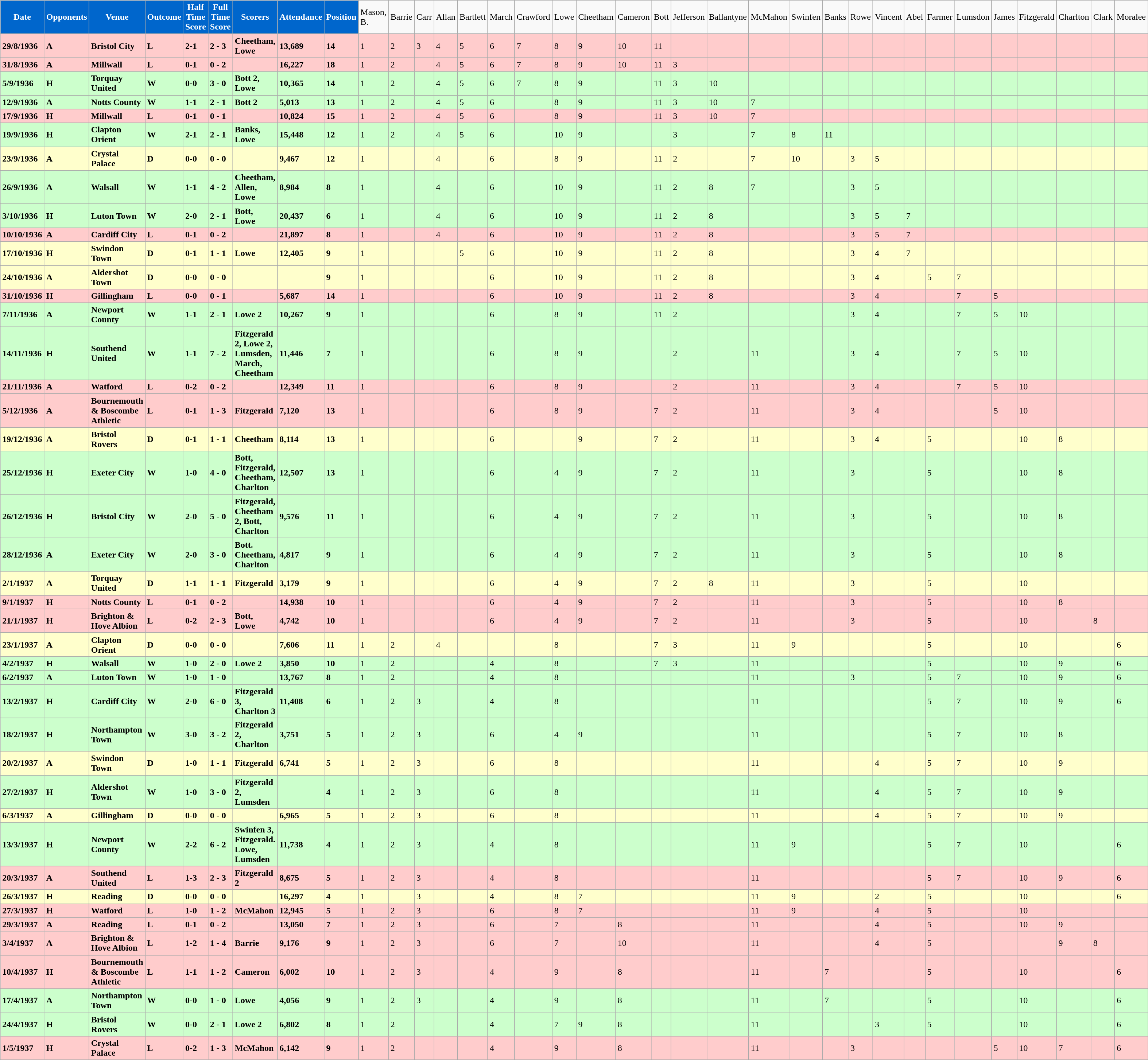<table class="wikitable">
<tr>
<th ! style="background:#0066CC; color:#FFFFFF; text-align:center;">Date</th>
<th ! style="background:#0066CC; color:#FFFFFF; text-align:center;">Opponents</th>
<th ! style="background:#0066CC; color:#FFFFFF; text-align:center;">Venue</th>
<th ! style="background:#0066CC; color:#FFFFFF; text-align:center;">Outcome</th>
<th ! style="background:#0066CC; color:#FFFFFF; text-align:center;">Half Time Score</th>
<th ! style="background:#0066CC; color:#FFFFFF; text-align:center;">Full Time Score</th>
<th ! style="background:#0066CC; color:#FFFFFF; text-align:center;">Scorers</th>
<th ! style="background:#0066CC; color:#FFFFFF; text-align:center;">Attendance</th>
<th ! style="background:#0066CC; color:#FFFFFF; text-align:center;">Position</th>
<td>Mason, B.</td>
<td>Barrie</td>
<td>Carr</td>
<td>Allan</td>
<td>Bartlett</td>
<td>March</td>
<td>Crawford</td>
<td>Lowe</td>
<td>Cheetham</td>
<td>Cameron</td>
<td>Bott</td>
<td>Jefferson</td>
<td>Ballantyne</td>
<td>McMahon</td>
<td>Swinfen</td>
<td>Banks</td>
<td>Rowe</td>
<td>Vincent</td>
<td>Abel</td>
<td>Farmer</td>
<td>Lumsdon</td>
<td>James</td>
<td>Fitzgerald</td>
<td>Charlton</td>
<td>Clark</td>
<td>Moralee</td>
</tr>
<tr bgcolor="#FFCCCC">
<td><strong>29/8/1936</strong></td>
<td><strong>A</strong></td>
<td><strong>Bristol City</strong></td>
<td><strong>L</strong></td>
<td><strong>2-1</strong></td>
<td><strong>2 - 3</strong></td>
<td><strong>Cheetham, Lowe</strong></td>
<td><strong>13,689</strong></td>
<td><strong>14</strong></td>
<td>1</td>
<td>2</td>
<td>3</td>
<td>4</td>
<td>5</td>
<td>6</td>
<td>7</td>
<td>8</td>
<td>9</td>
<td>10</td>
<td>11</td>
<td></td>
<td></td>
<td></td>
<td></td>
<td></td>
<td></td>
<td></td>
<td></td>
<td></td>
<td></td>
<td></td>
<td></td>
<td></td>
<td></td>
<td></td>
</tr>
<tr bgcolor="#FFCCCC">
<td><strong>31/8/1936</strong></td>
<td><strong>A</strong></td>
<td><strong>Millwall</strong></td>
<td><strong>L</strong></td>
<td><strong>0-1</strong></td>
<td><strong>0 - 2</strong></td>
<td></td>
<td><strong>16,227</strong></td>
<td><strong>18</strong></td>
<td>1</td>
<td>2</td>
<td></td>
<td>4</td>
<td>5</td>
<td>6</td>
<td>7</td>
<td>8</td>
<td>9</td>
<td>10</td>
<td>11</td>
<td>3</td>
<td></td>
<td></td>
<td></td>
<td></td>
<td></td>
<td></td>
<td></td>
<td></td>
<td></td>
<td></td>
<td></td>
<td></td>
<td></td>
<td></td>
</tr>
<tr bgcolor="#CCFFCC">
<td><strong>5/9/1936</strong></td>
<td><strong>H</strong></td>
<td><strong>Torquay United</strong></td>
<td><strong>W</strong></td>
<td><strong>0-0</strong></td>
<td><strong>3 - 0</strong></td>
<td><strong>Bott 2, Lowe</strong></td>
<td><strong>10,365</strong></td>
<td><strong>14</strong></td>
<td>1</td>
<td>2</td>
<td></td>
<td>4</td>
<td>5</td>
<td>6</td>
<td>7</td>
<td>8</td>
<td>9</td>
<td></td>
<td>11</td>
<td>3</td>
<td>10</td>
<td></td>
<td></td>
<td></td>
<td></td>
<td></td>
<td></td>
<td></td>
<td></td>
<td></td>
<td></td>
<td></td>
<td></td>
<td></td>
</tr>
<tr bgcolor="#CCFFCC">
<td><strong>12/9/1936</strong></td>
<td><strong>A</strong></td>
<td><strong>Notts County</strong></td>
<td><strong>W</strong></td>
<td><strong>1-1</strong></td>
<td><strong>2 - 1</strong></td>
<td><strong>Bott 2</strong></td>
<td><strong>5,013</strong></td>
<td><strong>13</strong></td>
<td>1</td>
<td>2</td>
<td></td>
<td>4</td>
<td>5</td>
<td>6</td>
<td></td>
<td>8</td>
<td>9</td>
<td></td>
<td>11</td>
<td>3</td>
<td>10</td>
<td>7</td>
<td></td>
<td></td>
<td></td>
<td></td>
<td></td>
<td></td>
<td></td>
<td></td>
<td></td>
<td></td>
<td></td>
<td></td>
</tr>
<tr bgcolor="#FFCCCC">
<td><strong>17/9/1936</strong></td>
<td><strong>H</strong></td>
<td><strong>Millwall</strong></td>
<td><strong>L</strong></td>
<td><strong>0-1</strong></td>
<td><strong>0 - 1</strong></td>
<td></td>
<td><strong>10,824</strong></td>
<td><strong>15</strong></td>
<td>1</td>
<td>2</td>
<td></td>
<td>4</td>
<td>5</td>
<td>6</td>
<td></td>
<td>8</td>
<td>9</td>
<td></td>
<td>11</td>
<td>3</td>
<td>10</td>
<td>7</td>
<td></td>
<td></td>
<td></td>
<td></td>
<td></td>
<td></td>
<td></td>
<td></td>
<td></td>
<td></td>
<td></td>
<td></td>
</tr>
<tr bgcolor="#CCFFCC">
<td><strong>19/9/1936</strong></td>
<td><strong>H</strong></td>
<td><strong>Clapton Orient</strong></td>
<td><strong>W</strong></td>
<td><strong>2-1</strong></td>
<td><strong>2 - 1</strong></td>
<td><strong>Banks, Lowe</strong></td>
<td><strong>15,448</strong></td>
<td><strong>12</strong></td>
<td>1</td>
<td>2</td>
<td></td>
<td>4</td>
<td>5</td>
<td>6</td>
<td></td>
<td>10</td>
<td>9</td>
<td></td>
<td></td>
<td>3</td>
<td></td>
<td>7</td>
<td>8</td>
<td>11</td>
<td></td>
<td></td>
<td></td>
<td></td>
<td></td>
<td></td>
<td></td>
<td></td>
<td></td>
<td></td>
</tr>
<tr bgcolor="#FFFFCC">
<td><strong>23/9/1936</strong></td>
<td><strong>A</strong></td>
<td><strong>Crystal Palace</strong></td>
<td><strong>D</strong></td>
<td><strong>0-0</strong></td>
<td><strong>0 - 0</strong></td>
<td></td>
<td><strong>9,467</strong></td>
<td><strong>12</strong></td>
<td>1</td>
<td></td>
<td></td>
<td>4</td>
<td></td>
<td>6</td>
<td></td>
<td>8</td>
<td>9</td>
<td></td>
<td>11</td>
<td>2</td>
<td></td>
<td>7</td>
<td>10</td>
<td></td>
<td>3</td>
<td>5</td>
<td></td>
<td></td>
<td></td>
<td></td>
<td></td>
<td></td>
<td></td>
<td></td>
</tr>
<tr bgcolor="#CCFFCC">
<td><strong>26/9/1936</strong></td>
<td><strong>A</strong></td>
<td><strong>Walsall</strong></td>
<td><strong>W</strong></td>
<td><strong>1-1</strong></td>
<td><strong>4 - 2</strong></td>
<td><strong>Cheetham, Allen, Lowe</strong></td>
<td><strong>8,984</strong></td>
<td><strong>8</strong></td>
<td>1</td>
<td></td>
<td></td>
<td>4</td>
<td></td>
<td>6</td>
<td></td>
<td>10</td>
<td>9</td>
<td></td>
<td>11</td>
<td>2</td>
<td>8</td>
<td>7</td>
<td></td>
<td></td>
<td>3</td>
<td>5</td>
<td></td>
<td></td>
<td></td>
<td></td>
<td></td>
<td></td>
<td></td>
<td></td>
</tr>
<tr bgcolor="#CCFFCC">
<td><strong>3/10/1936</strong></td>
<td><strong>H</strong></td>
<td><strong>Luton Town</strong></td>
<td><strong>W</strong></td>
<td><strong>2-0</strong></td>
<td><strong>2 - 1</strong></td>
<td><strong>Bott, Lowe</strong></td>
<td><strong>20,437</strong></td>
<td><strong>6</strong></td>
<td>1</td>
<td></td>
<td></td>
<td>4</td>
<td></td>
<td>6</td>
<td></td>
<td>10</td>
<td>9</td>
<td></td>
<td>11</td>
<td>2</td>
<td>8</td>
<td></td>
<td></td>
<td></td>
<td>3</td>
<td>5</td>
<td>7</td>
<td></td>
<td></td>
<td></td>
<td></td>
<td></td>
<td></td>
<td></td>
</tr>
<tr bgcolor="#FFCCCC">
<td><strong>10/10/1936</strong></td>
<td><strong>A</strong></td>
<td><strong>Cardiff City</strong></td>
<td><strong>L</strong></td>
<td><strong>0-1</strong></td>
<td><strong>0 - 2</strong></td>
<td></td>
<td><strong>21,897</strong></td>
<td><strong>8</strong></td>
<td>1</td>
<td></td>
<td></td>
<td>4</td>
<td></td>
<td>6</td>
<td></td>
<td>10</td>
<td>9</td>
<td></td>
<td>11</td>
<td>2</td>
<td>8</td>
<td></td>
<td></td>
<td></td>
<td>3</td>
<td>5</td>
<td>7</td>
<td></td>
<td></td>
<td></td>
<td></td>
<td></td>
<td></td>
<td></td>
</tr>
<tr bgcolor="#FFFFCC">
<td><strong>17/10/1936</strong></td>
<td><strong>H</strong></td>
<td><strong>Swindon Town</strong></td>
<td><strong>D</strong></td>
<td><strong>0-1</strong></td>
<td><strong>1 - 1</strong></td>
<td><strong>Lowe</strong></td>
<td><strong>12,405</strong></td>
<td><strong>9</strong></td>
<td>1</td>
<td></td>
<td></td>
<td></td>
<td>5</td>
<td>6</td>
<td></td>
<td>10</td>
<td>9</td>
<td></td>
<td>11</td>
<td>2</td>
<td>8</td>
<td></td>
<td></td>
<td></td>
<td>3</td>
<td>4</td>
<td>7</td>
<td></td>
<td></td>
<td></td>
<td></td>
<td></td>
<td></td>
<td></td>
</tr>
<tr bgcolor="#FFFFCC">
<td><strong>24/10/1936</strong></td>
<td><strong>A</strong></td>
<td><strong>Aldershot Town</strong></td>
<td><strong>D</strong></td>
<td><strong>0-0</strong></td>
<td><strong>0 - 0</strong></td>
<td></td>
<td></td>
<td><strong>9</strong></td>
<td>1</td>
<td></td>
<td></td>
<td></td>
<td></td>
<td>6</td>
<td></td>
<td>10</td>
<td>9</td>
<td></td>
<td>11</td>
<td>2</td>
<td>8</td>
<td></td>
<td></td>
<td></td>
<td>3</td>
<td>4</td>
<td></td>
<td>5</td>
<td>7</td>
<td></td>
<td></td>
<td></td>
<td></td>
<td></td>
</tr>
<tr bgcolor="#FFCCCC">
<td><strong>31/10/1936</strong></td>
<td><strong>H</strong></td>
<td><strong>Gillingham</strong></td>
<td><strong>L</strong></td>
<td><strong>0-0</strong></td>
<td><strong>0 - 1</strong></td>
<td></td>
<td><strong>5,687</strong></td>
<td><strong>14</strong></td>
<td>1</td>
<td></td>
<td></td>
<td></td>
<td></td>
<td>6</td>
<td></td>
<td>10</td>
<td>9</td>
<td></td>
<td>11</td>
<td>2</td>
<td>8</td>
<td></td>
<td></td>
<td></td>
<td>3</td>
<td>4</td>
<td></td>
<td></td>
<td>7</td>
<td>5</td>
<td></td>
<td></td>
<td></td>
<td></td>
</tr>
<tr bgcolor="#CCFFCC">
<td><strong>7/11/1936</strong></td>
<td><strong>A</strong></td>
<td><strong>Newport County</strong></td>
<td><strong>W</strong></td>
<td><strong>1-1</strong></td>
<td><strong>2 - 1</strong></td>
<td><strong>Lowe 2</strong></td>
<td><strong>10,267</strong></td>
<td><strong>9</strong></td>
<td>1</td>
<td></td>
<td></td>
<td></td>
<td></td>
<td>6</td>
<td></td>
<td>8</td>
<td>9</td>
<td></td>
<td>11</td>
<td>2</td>
<td></td>
<td></td>
<td></td>
<td></td>
<td>3</td>
<td>4</td>
<td></td>
<td></td>
<td>7</td>
<td>5</td>
<td>10</td>
<td></td>
<td></td>
<td></td>
</tr>
<tr bgcolor="#CCFFCC">
<td><strong>14/11/1936</strong></td>
<td><strong>H</strong></td>
<td><strong>Southend United</strong></td>
<td><strong>W</strong></td>
<td><strong>1-1</strong></td>
<td><strong>7 - 2</strong></td>
<td><strong>Fitzgerald 2, Lowe 2, Lumsden, March, Cheetham</strong></td>
<td><strong>11,446</strong></td>
<td><strong>7</strong></td>
<td>1</td>
<td></td>
<td></td>
<td></td>
<td></td>
<td>6</td>
<td></td>
<td>8</td>
<td>9</td>
<td></td>
<td></td>
<td>2</td>
<td></td>
<td>11</td>
<td></td>
<td></td>
<td>3</td>
<td>4</td>
<td></td>
<td></td>
<td>7</td>
<td>5</td>
<td>10</td>
<td></td>
<td></td>
<td></td>
</tr>
<tr bgcolor="#FFCCCC">
<td><strong>21/11/1936</strong></td>
<td><strong>A</strong></td>
<td><strong>Watford</strong></td>
<td><strong>L</strong></td>
<td><strong>0-2</strong></td>
<td><strong>0 - 2</strong></td>
<td></td>
<td><strong>12,349</strong></td>
<td><strong>11</strong></td>
<td>1</td>
<td></td>
<td></td>
<td></td>
<td></td>
<td>6</td>
<td></td>
<td>8</td>
<td>9</td>
<td></td>
<td></td>
<td>2</td>
<td></td>
<td>11</td>
<td></td>
<td></td>
<td>3</td>
<td>4</td>
<td></td>
<td></td>
<td>7</td>
<td>5</td>
<td>10</td>
<td></td>
<td></td>
<td></td>
</tr>
<tr bgcolor="#FFCCCC">
<td><strong>5/12/1936</strong></td>
<td><strong>A</strong></td>
<td><strong>Bournemouth & Boscombe Athletic</strong></td>
<td><strong>L</strong></td>
<td><strong>0-1</strong></td>
<td><strong>1 - 3</strong></td>
<td><strong>Fitzgerald</strong></td>
<td><strong>7,120</strong></td>
<td><strong>13</strong></td>
<td>1</td>
<td></td>
<td></td>
<td></td>
<td></td>
<td>6</td>
<td></td>
<td>8</td>
<td>9</td>
<td></td>
<td>7</td>
<td>2</td>
<td></td>
<td>11</td>
<td></td>
<td></td>
<td>3</td>
<td>4</td>
<td></td>
<td></td>
<td></td>
<td>5</td>
<td>10</td>
<td></td>
<td></td>
<td></td>
</tr>
<tr bgcolor="#FFFFCC">
<td><strong>19/12/1936</strong></td>
<td><strong>A</strong></td>
<td><strong>Bristol Rovers</strong></td>
<td><strong>D</strong></td>
<td><strong>0-1</strong></td>
<td><strong>1 - 1</strong></td>
<td><strong>Cheetham</strong></td>
<td><strong>8,114</strong></td>
<td><strong>13</strong></td>
<td>1</td>
<td></td>
<td></td>
<td></td>
<td></td>
<td>6</td>
<td></td>
<td></td>
<td>9</td>
<td></td>
<td>7</td>
<td>2</td>
<td></td>
<td>11</td>
<td></td>
<td></td>
<td>3</td>
<td>4</td>
<td></td>
<td>5</td>
<td></td>
<td></td>
<td>10</td>
<td>8</td>
<td></td>
<td></td>
</tr>
<tr bgcolor="#CCFFCC">
<td><strong>25/12/1936</strong></td>
<td><strong>H</strong></td>
<td><strong>Exeter City</strong></td>
<td><strong>W</strong></td>
<td><strong>1-0</strong></td>
<td><strong>4 - 0</strong></td>
<td><strong>Bott, Fitzgerald, Cheetham, Charlton</strong></td>
<td><strong>12,507</strong></td>
<td><strong>13</strong></td>
<td>1</td>
<td></td>
<td></td>
<td></td>
<td></td>
<td>6</td>
<td></td>
<td>4</td>
<td>9</td>
<td></td>
<td>7</td>
<td>2</td>
<td></td>
<td>11</td>
<td></td>
<td></td>
<td>3</td>
<td></td>
<td></td>
<td>5</td>
<td></td>
<td></td>
<td>10</td>
<td>8</td>
<td></td>
<td></td>
</tr>
<tr bgcolor="#CCFFCC">
<td><strong>26/12/1936</strong></td>
<td><strong>H</strong></td>
<td><strong>Bristol City</strong></td>
<td><strong>W</strong></td>
<td><strong>2-0</strong></td>
<td><strong>5 - 0</strong></td>
<td><strong>Fitzgerald, Cheetham 2, Bott, Charlton</strong></td>
<td><strong>9,576</strong></td>
<td><strong>11</strong></td>
<td>1</td>
<td></td>
<td></td>
<td></td>
<td></td>
<td>6</td>
<td></td>
<td>4</td>
<td>9</td>
<td></td>
<td>7</td>
<td>2</td>
<td></td>
<td>11</td>
<td></td>
<td></td>
<td>3</td>
<td></td>
<td></td>
<td>5</td>
<td></td>
<td></td>
<td>10</td>
<td>8</td>
<td></td>
<td></td>
</tr>
<tr bgcolor="#CCFFCC">
<td><strong>28/12/1936</strong></td>
<td><strong>A</strong></td>
<td><strong>Exeter City</strong></td>
<td><strong>W</strong></td>
<td><strong>2-0</strong></td>
<td><strong>3 - 0</strong></td>
<td><strong>Bott. Cheetham, Charlton</strong></td>
<td><strong>4,817</strong></td>
<td><strong>9</strong></td>
<td>1</td>
<td></td>
<td></td>
<td></td>
<td></td>
<td>6</td>
<td></td>
<td>4</td>
<td>9</td>
<td></td>
<td>7</td>
<td>2</td>
<td></td>
<td>11</td>
<td></td>
<td></td>
<td>3</td>
<td></td>
<td></td>
<td>5</td>
<td></td>
<td></td>
<td>10</td>
<td>8</td>
<td></td>
<td></td>
</tr>
<tr bgcolor="#FFFFCC">
<td><strong>2/1/1937</strong></td>
<td><strong>A</strong></td>
<td><strong>Torquay United</strong></td>
<td><strong>D</strong></td>
<td><strong>1-1</strong></td>
<td><strong>1 - 1</strong></td>
<td><strong>Fitzgerald</strong></td>
<td><strong>3,179</strong></td>
<td><strong>9</strong></td>
<td>1</td>
<td></td>
<td></td>
<td></td>
<td></td>
<td>6</td>
<td></td>
<td>4</td>
<td>9</td>
<td></td>
<td>7</td>
<td>2</td>
<td>8</td>
<td>11</td>
<td></td>
<td></td>
<td>3</td>
<td></td>
<td></td>
<td>5</td>
<td></td>
<td></td>
<td>10</td>
<td></td>
<td></td>
<td></td>
</tr>
<tr bgcolor="#FFCCCC">
<td><strong>9/1/1937</strong></td>
<td><strong>H</strong></td>
<td><strong>Notts County</strong></td>
<td><strong>L</strong></td>
<td><strong>0-1</strong></td>
<td><strong>0 - 2</strong></td>
<td></td>
<td><strong>14,938</strong></td>
<td><strong>10</strong></td>
<td>1</td>
<td></td>
<td></td>
<td></td>
<td></td>
<td>6</td>
<td></td>
<td>4</td>
<td>9</td>
<td></td>
<td>7</td>
<td>2</td>
<td></td>
<td>11</td>
<td></td>
<td></td>
<td>3</td>
<td></td>
<td></td>
<td>5</td>
<td></td>
<td></td>
<td>10</td>
<td>8</td>
<td></td>
<td></td>
</tr>
<tr bgcolor="#FFCCCC">
<td><strong>21/1/1937</strong></td>
<td><strong>H</strong></td>
<td><strong>Brighton & Hove Albion</strong></td>
<td><strong>L</strong></td>
<td><strong>0-2</strong></td>
<td><strong>2 - 3</strong></td>
<td><strong>Bott, Lowe</strong></td>
<td><strong>4,742</strong></td>
<td><strong>10</strong></td>
<td>1</td>
<td></td>
<td></td>
<td></td>
<td></td>
<td>6</td>
<td></td>
<td>4</td>
<td>9</td>
<td></td>
<td>7</td>
<td>2</td>
<td></td>
<td>11</td>
<td></td>
<td></td>
<td>3</td>
<td></td>
<td></td>
<td>5</td>
<td></td>
<td></td>
<td>10</td>
<td></td>
<td>8</td>
<td></td>
</tr>
<tr bgcolor="#FFFFCC">
<td><strong>23/1/1937</strong></td>
<td><strong>A</strong></td>
<td><strong>Clapton Orient</strong></td>
<td><strong>D</strong></td>
<td><strong>0-0</strong></td>
<td><strong>0 - 0</strong></td>
<td></td>
<td><strong>7,606</strong></td>
<td><strong>11</strong></td>
<td>1</td>
<td>2</td>
<td></td>
<td>4</td>
<td></td>
<td></td>
<td></td>
<td>8</td>
<td></td>
<td></td>
<td>7</td>
<td>3</td>
<td></td>
<td>11</td>
<td>9</td>
<td></td>
<td></td>
<td></td>
<td></td>
<td>5</td>
<td></td>
<td></td>
<td>10</td>
<td></td>
<td></td>
<td>6</td>
</tr>
<tr bgcolor="#CCFFCC">
<td><strong>4/2/1937</strong></td>
<td><strong>H</strong></td>
<td><strong>Walsall</strong></td>
<td><strong>W</strong></td>
<td><strong>1-0</strong></td>
<td><strong>2 - 0</strong></td>
<td><strong>Lowe 2</strong></td>
<td><strong>3,850</strong></td>
<td><strong>10</strong></td>
<td>1</td>
<td>2</td>
<td></td>
<td></td>
<td></td>
<td>4</td>
<td></td>
<td>8</td>
<td></td>
<td></td>
<td>7</td>
<td>3</td>
<td></td>
<td>11</td>
<td></td>
<td></td>
<td></td>
<td></td>
<td></td>
<td>5</td>
<td></td>
<td></td>
<td>10</td>
<td>9</td>
<td></td>
<td>6</td>
</tr>
<tr bgcolor="#CCFFCC">
<td><strong>6/2/1937</strong></td>
<td><strong>A</strong></td>
<td><strong>Luton Town</strong></td>
<td><strong>W</strong></td>
<td><strong>1-0</strong></td>
<td><strong>1 - 0</strong></td>
<td></td>
<td><strong>13,767</strong></td>
<td><strong>8</strong></td>
<td>1</td>
<td>2</td>
<td></td>
<td></td>
<td></td>
<td>4</td>
<td></td>
<td>8</td>
<td></td>
<td></td>
<td></td>
<td></td>
<td></td>
<td>11</td>
<td></td>
<td></td>
<td>3</td>
<td></td>
<td></td>
<td>5</td>
<td>7</td>
<td></td>
<td>10</td>
<td>9</td>
<td></td>
<td>6</td>
</tr>
<tr bgcolor="#CCFFCC">
<td><strong>13/2/1937</strong></td>
<td><strong>H</strong></td>
<td><strong>Cardiff City</strong></td>
<td><strong>W</strong></td>
<td><strong>2-0</strong></td>
<td><strong>6 - 0</strong></td>
<td><strong>Fitzgerald 3, Charlton 3</strong></td>
<td><strong>11,408</strong></td>
<td><strong>6</strong></td>
<td>1</td>
<td>2</td>
<td>3</td>
<td></td>
<td></td>
<td>4</td>
<td></td>
<td>8</td>
<td></td>
<td></td>
<td></td>
<td></td>
<td></td>
<td>11</td>
<td></td>
<td></td>
<td></td>
<td></td>
<td></td>
<td>5</td>
<td>7</td>
<td></td>
<td>10</td>
<td>9</td>
<td></td>
<td>6</td>
</tr>
<tr bgcolor="#CCFFCC">
<td><strong>18/2/1937</strong></td>
<td><strong>H</strong></td>
<td><strong>Northampton Town</strong></td>
<td><strong>W</strong></td>
<td><strong>3-0</strong></td>
<td><strong>3 - 2</strong></td>
<td><strong>Fitzgerald 2, Charlton</strong></td>
<td><strong>3,751</strong></td>
<td><strong>5</strong></td>
<td>1</td>
<td>2</td>
<td>3</td>
<td></td>
<td></td>
<td>6</td>
<td></td>
<td>4</td>
<td>9</td>
<td></td>
<td></td>
<td></td>
<td></td>
<td>11</td>
<td></td>
<td></td>
<td></td>
<td></td>
<td></td>
<td>5</td>
<td>7</td>
<td></td>
<td>10</td>
<td>8</td>
<td></td>
<td></td>
</tr>
<tr bgcolor="#FFFFCC">
<td><strong>20/2/1937</strong></td>
<td><strong>A</strong></td>
<td><strong>Swindon Town</strong></td>
<td><strong>D</strong></td>
<td><strong>1-0</strong></td>
<td><strong>1 - 1</strong></td>
<td><strong>Fitzgerald</strong></td>
<td><strong>6,741</strong></td>
<td><strong>5</strong></td>
<td>1</td>
<td>2</td>
<td>3</td>
<td></td>
<td></td>
<td>6</td>
<td></td>
<td>8</td>
<td></td>
<td></td>
<td></td>
<td></td>
<td></td>
<td>11</td>
<td></td>
<td></td>
<td></td>
<td>4</td>
<td></td>
<td>5</td>
<td>7</td>
<td></td>
<td>10</td>
<td>9</td>
<td></td>
<td></td>
</tr>
<tr bgcolor="#CCFFCC">
<td><strong>27/2/1937</strong></td>
<td><strong>H</strong></td>
<td><strong>Aldershot Town</strong></td>
<td><strong>W</strong></td>
<td><strong>1-0</strong></td>
<td><strong>3 - 0</strong></td>
<td><strong>Fitzgerald 2, Lumsden</strong></td>
<td></td>
<td><strong>4</strong></td>
<td>1</td>
<td>2</td>
<td>3</td>
<td></td>
<td></td>
<td>6</td>
<td></td>
<td>8</td>
<td></td>
<td></td>
<td></td>
<td></td>
<td></td>
<td>11</td>
<td></td>
<td></td>
<td></td>
<td>4</td>
<td></td>
<td>5</td>
<td>7</td>
<td></td>
<td>10</td>
<td>9</td>
<td></td>
<td></td>
</tr>
<tr bgcolor="#FFFFCC">
<td><strong>6/3/1937</strong></td>
<td><strong>A</strong></td>
<td><strong>Gillingham</strong></td>
<td><strong>D</strong></td>
<td><strong>0-0</strong></td>
<td><strong>0 - 0</strong></td>
<td></td>
<td><strong>6,965</strong></td>
<td><strong>5</strong></td>
<td>1</td>
<td>2</td>
<td>3</td>
<td></td>
<td></td>
<td>6</td>
<td></td>
<td>8</td>
<td></td>
<td></td>
<td></td>
<td></td>
<td></td>
<td>11</td>
<td></td>
<td></td>
<td></td>
<td>4</td>
<td></td>
<td>5</td>
<td>7</td>
<td></td>
<td>10</td>
<td>9</td>
<td></td>
<td></td>
</tr>
<tr bgcolor="#CCFFCC">
<td><strong>13/3/1937</strong></td>
<td><strong>H</strong></td>
<td><strong>Newport County</strong></td>
<td><strong>W</strong></td>
<td><strong>2-2</strong></td>
<td><strong>6 - 2</strong></td>
<td><strong>Swinfen 3, Fitzgerald. Lowe, Lumsden</strong></td>
<td><strong>11,738</strong></td>
<td><strong>4</strong></td>
<td>1</td>
<td>2</td>
<td>3</td>
<td></td>
<td></td>
<td>4</td>
<td></td>
<td>8</td>
<td></td>
<td></td>
<td></td>
<td></td>
<td></td>
<td>11</td>
<td>9</td>
<td></td>
<td></td>
<td></td>
<td></td>
<td>5</td>
<td>7</td>
<td></td>
<td>10</td>
<td></td>
<td></td>
<td>6</td>
</tr>
<tr bgcolor="#FFCCCC">
<td><strong>20/3/1937</strong></td>
<td><strong>A</strong></td>
<td><strong>Southend United</strong></td>
<td><strong>L</strong></td>
<td><strong>1-3</strong></td>
<td><strong>2 - 3</strong></td>
<td><strong>Fitzgerald 2</strong></td>
<td><strong>8,675</strong></td>
<td><strong>5</strong></td>
<td>1</td>
<td>2</td>
<td>3</td>
<td></td>
<td></td>
<td>4</td>
<td></td>
<td>8</td>
<td></td>
<td></td>
<td></td>
<td></td>
<td></td>
<td>11</td>
<td></td>
<td></td>
<td></td>
<td></td>
<td></td>
<td>5</td>
<td>7</td>
<td></td>
<td>10</td>
<td>9</td>
<td></td>
<td>6</td>
</tr>
<tr bgcolor="#FFFFCC">
<td><strong>26/3/1937</strong></td>
<td><strong>H</strong></td>
<td><strong>Reading</strong></td>
<td><strong>D</strong></td>
<td><strong>0-0</strong></td>
<td><strong>0 - 0</strong></td>
<td></td>
<td><strong>16,297</strong></td>
<td><strong>4</strong></td>
<td>1</td>
<td></td>
<td>3</td>
<td></td>
<td></td>
<td>4</td>
<td></td>
<td>8</td>
<td>7</td>
<td></td>
<td></td>
<td></td>
<td></td>
<td>11</td>
<td>9</td>
<td></td>
<td></td>
<td>2</td>
<td></td>
<td>5</td>
<td></td>
<td></td>
<td>10</td>
<td></td>
<td></td>
<td>6</td>
</tr>
<tr bgcolor="#FFCCCC">
<td><strong>27/3/1937</strong></td>
<td><strong>H</strong></td>
<td><strong>Watford</strong></td>
<td><strong>L</strong></td>
<td><strong>1-0</strong></td>
<td><strong>1 - 2</strong></td>
<td><strong>McMahon</strong></td>
<td><strong>12,945</strong></td>
<td><strong>5</strong></td>
<td>1</td>
<td>2</td>
<td>3</td>
<td></td>
<td></td>
<td>6</td>
<td></td>
<td>8</td>
<td>7</td>
<td></td>
<td></td>
<td></td>
<td></td>
<td>11</td>
<td>9</td>
<td></td>
<td></td>
<td>4</td>
<td></td>
<td>5</td>
<td></td>
<td></td>
<td>10</td>
<td></td>
<td></td>
<td></td>
</tr>
<tr bgcolor="#FFCCCC">
<td><strong>29/3/1937</strong></td>
<td><strong>A</strong></td>
<td><strong>Reading</strong></td>
<td><strong>L</strong></td>
<td><strong>0-1</strong></td>
<td><strong>0 - 2</strong></td>
<td></td>
<td><strong>13,050</strong></td>
<td><strong>7</strong></td>
<td>1</td>
<td>2</td>
<td>3</td>
<td></td>
<td></td>
<td>6</td>
<td></td>
<td>7</td>
<td></td>
<td>8</td>
<td></td>
<td></td>
<td></td>
<td>11</td>
<td></td>
<td></td>
<td></td>
<td>4</td>
<td></td>
<td>5</td>
<td></td>
<td></td>
<td>10</td>
<td>9</td>
<td></td>
<td></td>
</tr>
<tr bgcolor="#FFCCCC">
<td><strong>3/4/1937</strong></td>
<td><strong>A</strong></td>
<td><strong>Brighton & Hove Albion</strong></td>
<td><strong>L</strong></td>
<td><strong>1-2</strong></td>
<td><strong>1 - 4</strong></td>
<td><strong>Barrie</strong></td>
<td><strong>9,176</strong></td>
<td><strong>9</strong></td>
<td>1</td>
<td>2</td>
<td>3</td>
<td></td>
<td></td>
<td>6</td>
<td></td>
<td>7</td>
<td></td>
<td>10</td>
<td></td>
<td></td>
<td></td>
<td>11</td>
<td></td>
<td></td>
<td></td>
<td>4</td>
<td></td>
<td>5</td>
<td></td>
<td></td>
<td></td>
<td>9</td>
<td>8</td>
<td></td>
</tr>
<tr bgcolor="#FFCCCC">
<td><strong>10/4/1937</strong></td>
<td><strong>H</strong></td>
<td><strong>Bournemouth & Boscombe Athletic</strong></td>
<td><strong>L</strong></td>
<td><strong>1-1</strong></td>
<td><strong>1 - 2</strong></td>
<td><strong>Cameron</strong></td>
<td><strong>6,002</strong></td>
<td><strong>10</strong></td>
<td>1</td>
<td>2</td>
<td>3</td>
<td></td>
<td></td>
<td>4</td>
<td></td>
<td>9</td>
<td></td>
<td>8</td>
<td></td>
<td></td>
<td></td>
<td>11</td>
<td></td>
<td>7</td>
<td></td>
<td></td>
<td></td>
<td>5</td>
<td></td>
<td></td>
<td>10</td>
<td></td>
<td></td>
<td>6</td>
</tr>
<tr bgcolor="#CCFFCC">
<td><strong>17/4/1937</strong></td>
<td><strong>A</strong></td>
<td><strong>Northampton Town</strong></td>
<td><strong>W</strong></td>
<td><strong>0-0</strong></td>
<td><strong>1 - 0</strong></td>
<td><strong>Lowe</strong></td>
<td><strong>4,056</strong></td>
<td><strong>9</strong></td>
<td>1</td>
<td>2</td>
<td>3</td>
<td></td>
<td></td>
<td>4</td>
<td></td>
<td>9</td>
<td></td>
<td>8</td>
<td></td>
<td></td>
<td></td>
<td>11</td>
<td></td>
<td>7</td>
<td></td>
<td></td>
<td></td>
<td>5</td>
<td></td>
<td></td>
<td>10</td>
<td></td>
<td></td>
<td>6</td>
</tr>
<tr bgcolor="#CCFFCC">
<td><strong>24/4/1937</strong></td>
<td><strong>H</strong></td>
<td><strong>Bristol Rovers</strong></td>
<td><strong>W</strong></td>
<td><strong>0-0</strong></td>
<td><strong>2 - 1</strong></td>
<td><strong>Lowe 2</strong></td>
<td><strong>6,802</strong></td>
<td><strong>8</strong></td>
<td>1</td>
<td>2</td>
<td></td>
<td></td>
<td></td>
<td>4</td>
<td></td>
<td>7</td>
<td>9</td>
<td>8</td>
<td></td>
<td></td>
<td></td>
<td>11</td>
<td></td>
<td></td>
<td></td>
<td>3</td>
<td></td>
<td>5</td>
<td></td>
<td></td>
<td>10</td>
<td></td>
<td></td>
<td>6</td>
</tr>
<tr bgcolor="#FFCCCC">
<td><strong>1/5/1937</strong></td>
<td><strong>H</strong></td>
<td><strong>Crystal Palace</strong></td>
<td><strong>L</strong></td>
<td><strong>0-2</strong></td>
<td><strong>1 - 3</strong></td>
<td><strong>McMahon</strong></td>
<td><strong>6,142</strong></td>
<td><strong>9</strong></td>
<td>1</td>
<td>2</td>
<td></td>
<td></td>
<td></td>
<td>4</td>
<td></td>
<td>9</td>
<td></td>
<td>8</td>
<td></td>
<td></td>
<td></td>
<td>11</td>
<td></td>
<td></td>
<td>3</td>
<td></td>
<td></td>
<td></td>
<td></td>
<td>5</td>
<td>10</td>
<td>7</td>
<td></td>
<td>6</td>
</tr>
</table>
